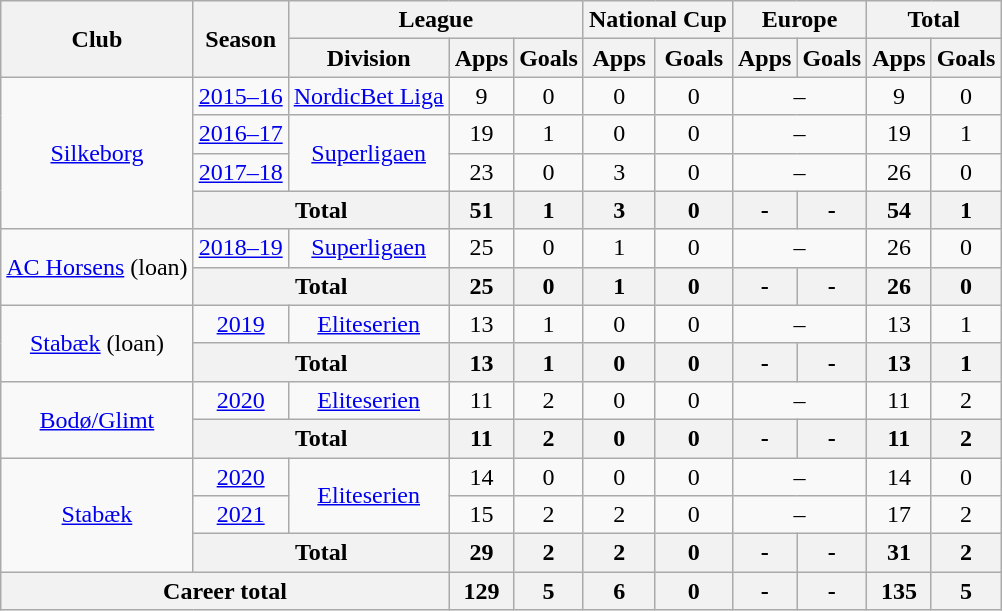<table class="wikitable" style="text-align: center;">
<tr>
<th rowspan="2">Club</th>
<th rowspan="2">Season</th>
<th colspan="3">League</th>
<th colspan="2">National Cup</th>
<th colspan="2">Europe</th>
<th colspan="2">Total</th>
</tr>
<tr>
<th>Division</th>
<th>Apps</th>
<th>Goals</th>
<th>Apps</th>
<th>Goals</th>
<th>Apps</th>
<th>Goals</th>
<th>Apps</th>
<th>Goals</th>
</tr>
<tr>
<td rowspan="4" valign="center"><a href='#'>Silkeborg</a></td>
<td><a href='#'>2015–16</a></td>
<td rowspan="1" valign="center"><a href='#'>NordicBet Liga</a></td>
<td>9</td>
<td>0</td>
<td>0</td>
<td>0</td>
<td colspan="2">–</td>
<td>9</td>
<td>0</td>
</tr>
<tr>
<td><a href='#'>2016–17</a></td>
<td rowspan="2" valign="center"><a href='#'>Superligaen</a></td>
<td>19</td>
<td>1</td>
<td>0</td>
<td>0</td>
<td colspan="2">–</td>
<td>19</td>
<td>1</td>
</tr>
<tr>
<td><a href='#'>2017–18</a></td>
<td>23</td>
<td>0</td>
<td>3</td>
<td>0</td>
<td colspan="2">–</td>
<td>26</td>
<td>0</td>
</tr>
<tr>
<th colspan="2">Total</th>
<th>51</th>
<th>1</th>
<th>3</th>
<th>0</th>
<th>-</th>
<th>-</th>
<th>54</th>
<th>1</th>
</tr>
<tr>
<td rowspan="2" valign="center"><a href='#'>AC Horsens</a> (loan)</td>
<td><a href='#'>2018–19</a></td>
<td rowspan="1" valign="center"><a href='#'>Superligaen</a></td>
<td>25</td>
<td>0</td>
<td>1</td>
<td>0</td>
<td colspan="2">–</td>
<td>26</td>
<td>0</td>
</tr>
<tr>
<th colspan="2">Total</th>
<th>25</th>
<th>0</th>
<th>1</th>
<th>0</th>
<th>-</th>
<th>-</th>
<th>26</th>
<th>0</th>
</tr>
<tr>
<td rowspan="2" valign="center"><a href='#'>Stabæk</a> (loan)</td>
<td><a href='#'>2019</a></td>
<td rowspan="1" valign="center"><a href='#'>Eliteserien</a></td>
<td>13</td>
<td>1</td>
<td>0</td>
<td>0</td>
<td colspan="2">–</td>
<td>13</td>
<td>1</td>
</tr>
<tr>
<th colspan="2">Total</th>
<th>13</th>
<th>1</th>
<th>0</th>
<th>0</th>
<th>-</th>
<th>-</th>
<th>13</th>
<th>1</th>
</tr>
<tr>
<td rowspan="2" valign="center"><a href='#'>Bodø/Glimt</a></td>
<td><a href='#'>2020</a></td>
<td rowspan="1" valign="center"><a href='#'>Eliteserien</a></td>
<td>11</td>
<td>2</td>
<td>0</td>
<td>0</td>
<td colspan="2">–</td>
<td>11</td>
<td>2</td>
</tr>
<tr>
<th colspan="2">Total</th>
<th>11</th>
<th>2</th>
<th>0</th>
<th>0</th>
<th>-</th>
<th>-</th>
<th>11</th>
<th>2</th>
</tr>
<tr>
<td rowspan="3" valign="center"><a href='#'>Stabæk</a></td>
<td><a href='#'>2020</a></td>
<td rowspan="2" valign="center"><a href='#'>Eliteserien</a></td>
<td>14</td>
<td>0</td>
<td>0</td>
<td>0</td>
<td colspan="2">–</td>
<td>14</td>
<td>0</td>
</tr>
<tr>
<td><a href='#'>2021</a></td>
<td>15</td>
<td>2</td>
<td>2</td>
<td>0</td>
<td colspan="2">–</td>
<td>17</td>
<td>2</td>
</tr>
<tr>
<th colspan="2">Total</th>
<th>29</th>
<th>2</th>
<th>2</th>
<th>0</th>
<th>-</th>
<th>-</th>
<th>31</th>
<th>2</th>
</tr>
<tr>
<th colspan="3">Career total</th>
<th>129</th>
<th>5</th>
<th>6</th>
<th>0</th>
<th>-</th>
<th>-</th>
<th>135</th>
<th>5</th>
</tr>
</table>
